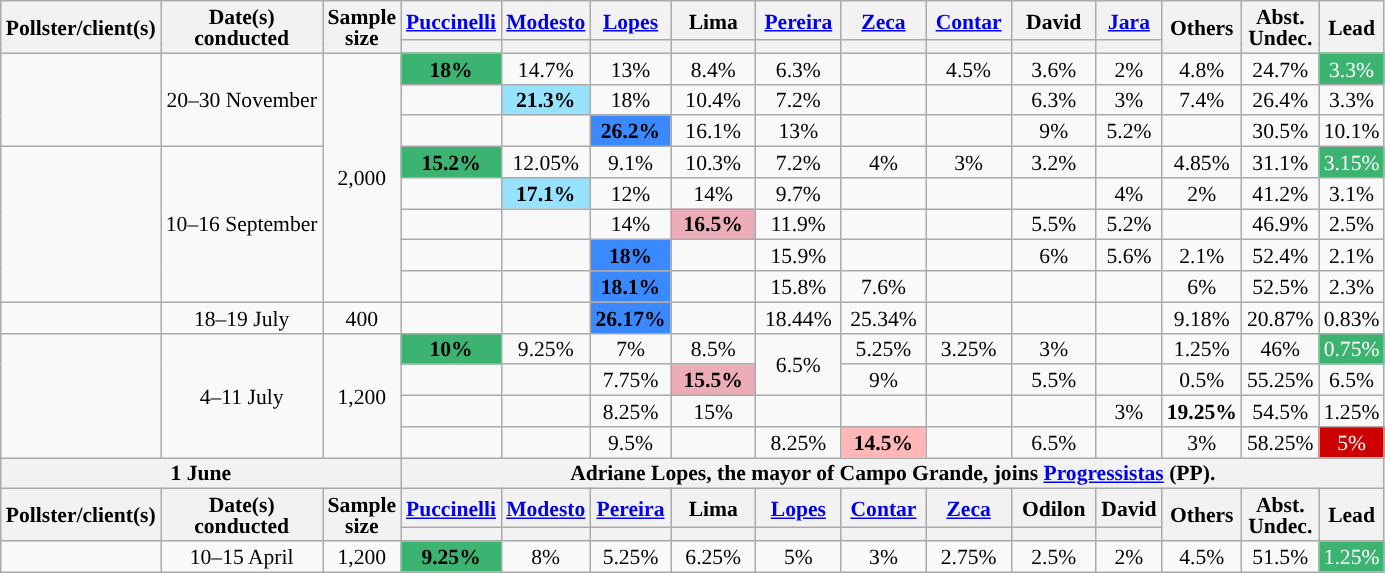<table class="wikitable" style="text-align:center;font-size:90%;line-height:14px;">
<tr>
<th rowspan="2">Pollster/client(s)</th>
<th rowspan="2">Date(s)<br>conducted</th>
<th rowspan="2">Sample<br>size</th>
<th><a href='#'>Puccinelli</a><br></th>
<th><a href='#'>Modesto</a><br></th>
<th><a href='#'>Lopes</a><br></th>
<th>Lima<br></th>
<th><a href='#'>Pereira</a><br></th>
<th><a href='#'>Zeca</a><br></th>
<th><a href='#'>Contar</a><br></th>
<th>David<br></th>
<th><a href='#'>Jara</a><br></th>
<th rowspan="2">Others</th>
<th rowspan="2">Abst.<br>Undec.</th>
<th rowspan="2">Lead</th>
</tr>
<tr>
<th class="sortable" data-sort-type="number" style="background:"></th>
<th class="sortable" data-sort-type="number" style="background:"></th>
<th class="sortable" data-sort-type="number" style="background:"></th>
<th class="sortable" data-sort-type="number" style="background:"></th>
<th class="sortable" data-sort-type="number" style="background:"></th>
<th class="sortable" data-sort-type="number" style="background:"></th>
<th class="sortable" data-sort-type="number" style="background:"></th>
<th class="sortable" data-sort-type="number" style="background:"></th>
<th class="sortable" data-sort-type="number" style="background:"></th>
</tr>
<tr>
<td rowspan="3"></td>
<td rowspan="3">20–30 November</td>
<td rowspan="8">2,000</td>
<td style="background:#3cb371; "><strong>18%</strong></td>
<td>14.7%</td>
<td>13%</td>
<td>8.4%</td>
<td>6.3%</td>
<td></td>
<td>4.5%</td>
<td>3.6%</td>
<td>2%</td>
<td>4.8%</td>
<td>24.7%</td>
<td style="background:#3cb371; color:#FFFFFF" ;">3.3%</td>
</tr>
<tr>
<td></td>
<td style="background:#97e3ff;"><strong>21.3%</strong></td>
<td>18%</td>
<td>10.4%</td>
<td>7.2%</td>
<td></td>
<td></td>
<td>6.3%</td>
<td>3%</td>
<td>7.4%</td>
<td>26.4%</td>
<td style="background:">3.3%</td>
</tr>
<tr>
<td></td>
<td></td>
<td style="background:#3b89ff;"><strong>26.2%</strong></td>
<td>16.1%</td>
<td>13%</td>
<td></td>
<td></td>
<td>9%</td>
<td>5.2%</td>
<td></td>
<td>30.5%</td>
<td style="background:">10.1%</td>
</tr>
<tr>
<td rowspan="5"></td>
<td rowspan="5">10–16 September</td>
<td style="background:#3cb371; "><strong>15.2%</strong></td>
<td>12.05%</td>
<td>9.1%</td>
<td>10.3%</td>
<td>7.2%</td>
<td>4%</td>
<td>3%</td>
<td>3.2%</td>
<td></td>
<td>4.85%</td>
<td>31.1%</td>
<td style="background:#3cb371; color:#FFFFFF" ;">3.15%</td>
</tr>
<tr>
<td></td>
<td style="background:#97e3ff;"><strong>17.1%</strong></td>
<td>12%</td>
<td>14%</td>
<td>9.7%</td>
<td></td>
<td></td>
<td></td>
<td>4%</td>
<td>2%</td>
<td>41.2%</td>
<td style="background:">3.1%</td>
</tr>
<tr>
<td></td>
<td></td>
<td>14%</td>
<td style="background:#ecadb9;"><strong>16.5%</strong></td>
<td>11.9%</td>
<td></td>
<td></td>
<td>5.5%</td>
<td>5.2%</td>
<td></td>
<td>46.9%</td>
<td style="background:">2.5%</td>
</tr>
<tr>
<td></td>
<td></td>
<td style="background:#3b89ff;"><strong>18%</strong></td>
<td></td>
<td>15.9%</td>
<td></td>
<td></td>
<td>6%</td>
<td>5.6%</td>
<td>2.1%</td>
<td>52.4%</td>
<td style="background:">2.1%</td>
</tr>
<tr>
<td></td>
<td></td>
<td style="background:#3b89ff;"><strong>18.1%</strong></td>
<td></td>
<td>15.8%</td>
<td>7.6%</td>
<td></td>
<td></td>
<td></td>
<td>6%</td>
<td>52.5%</td>
<td style="background:">2.3%</td>
</tr>
<tr>
<td></td>
<td>18–19 July</td>
<td>400</td>
<td></td>
<td></td>
<td style="background:#3b89ff;"><strong>26.17%</strong></td>
<td></td>
<td>18.44%</td>
<td>25.34%</td>
<td></td>
<td></td>
<td></td>
<td>9.18%</td>
<td>20.87%</td>
<td style="background:">0.83%</td>
</tr>
<tr>
<td rowspan="4"></td>
<td rowspan="4">4–11 July</td>
<td rowspan="4">1,200</td>
<td style="background:#3cb371; "><strong>10%</strong></td>
<td>9.25%</td>
<td>7%</td>
<td>8.5%</td>
<td rowspan="2">6.5%</td>
<td>5.25%</td>
<td>3.25%</td>
<td>3%</td>
<td></td>
<td>1.25%</td>
<td>46%</td>
<td style="background:#3cb371; color:#FFFFFF" ;">0.75%</td>
</tr>
<tr>
<td></td>
<td></td>
<td>7.75%</td>
<td style="background:#ecadb9;"><strong>15.5%</strong></td>
<td>9%</td>
<td></td>
<td>5.5%</td>
<td></td>
<td>0.5%</td>
<td>55.25%</td>
<td style="background:">6.5%</td>
</tr>
<tr>
<td></td>
<td></td>
<td>8.25%</td>
<td>15%</td>
<td></td>
<td></td>
<td></td>
<td></td>
<td>3%</td>
<td><strong>19.25%</strong></td>
<td>54.5%</td>
<td style="background:">1.25%</td>
</tr>
<tr>
<td></td>
<td></td>
<td>9.5%</td>
<td></td>
<td>8.25%</td>
<td style="background:#ffb7b7;"><strong>14.5%</strong></td>
<td></td>
<td>6.5%</td>
<td></td>
<td>3%</td>
<td>58.25%</td>
<td style="background:#CC0000;color:#FFFFFF;">5%</td>
</tr>
<tr>
<th colspan="3">1 June</th>
<th colspan="12">Adriane Lopes, the mayor of Campo Grande, joins <a href='#'>Progressistas</a> (PP).</th>
</tr>
<tr>
<th rowspan="2">Pollster/client(s)</th>
<th rowspan="2">Date(s)<br>conducted</th>
<th rowspan="2">Sample<br>size</th>
<th class="unsortable" style="width:50px;"><a href='#'>Puccinelli</a><br></th>
<th class="unsortable" style="width:50px;"><a href='#'>Modesto</a><br></th>
<th><a href='#'>Pereira</a><br></th>
<th class="unsortable" style="width:50px;">Lima<br></th>
<th class="unsortable" style="width:50px;"><a href='#'>Lopes</a><br></th>
<th class="unsortable" style="width:50px;"><a href='#'>Contar</a><br></th>
<th class="unsortable" style="width:50px;"><a href='#'>Zeca</a><br></th>
<th class="unsortable" style="width:50px;">Odilon<br></th>
<th>David<br></th>
<th rowspan="2">Others</th>
<th rowspan="2">Abst.<br>Undec.</th>
<th rowspan="2">Lead</th>
</tr>
<tr>
<th class="sortable" data-sort-type="number" style="background:"></th>
<th class="sortable" data-sort-type="number" style="background:"></th>
<th class="sortable" data-sort-type="number" style="background:"></th>
<th class="sortable" data-sort-type="number" style="background:"></th>
<th class="sortable" data-sort-type="number" style="background:"></th>
<th class="sortable" data-sort-type="number" style="background:"></th>
<th class="sortable" data-sort-type="number" style="background:"></th>
<th class="sortable" data-sort-type="number" style="background:"></th>
<th class="sortable" data-sort-type="number" style="background:"></th>
</tr>
<tr>
<td></td>
<td>10–15 April</td>
<td>1,200</td>
<td style="background:#3cb371; "><strong>9.25%</strong></td>
<td>8%</td>
<td>5.25%</td>
<td>6.25%</td>
<td>5%</td>
<td>3%</td>
<td>2.75%</td>
<td>2.5%</td>
<td>2%</td>
<td>4.5%</td>
<td>51.5%</td>
<td style="background:#3cb371; color:#FFFFFF" ;">1.25%</td>
</tr>
</table>
